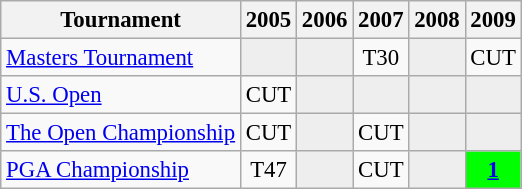<table class="wikitable" style="font-size:95%;text-align:center;">
<tr>
<th>Tournament</th>
<th>2005</th>
<th>2006</th>
<th>2007</th>
<th>2008</th>
<th>2009</th>
</tr>
<tr>
<td align=left><a href='#'>Masters Tournament</a></td>
<td style="background:#eeeeee;"></td>
<td style="background:#eeeeee;"></td>
<td>T30</td>
<td style="background:#eeeeee;"></td>
<td>CUT</td>
</tr>
<tr>
<td align=left><a href='#'>U.S. Open</a></td>
<td>CUT</td>
<td style="background:#eeeeee;"></td>
<td style="background:#eeeeee;"></td>
<td style="background:#eeeeee;"></td>
<td style="background:#eeeeee;"></td>
</tr>
<tr>
<td align=left><a href='#'>The Open Championship</a></td>
<td>CUT</td>
<td style="background:#eeeeee;"></td>
<td>CUT</td>
<td style="background:#eeeeee;"></td>
<td style="background:#eeeeee;"></td>
</tr>
<tr>
<td align=left><a href='#'>PGA Championship</a></td>
<td>T47</td>
<td style="background:#eeeeee;"></td>
<td>CUT</td>
<td style="background:#eeeeee;"></td>
<td align="center" class="win" style="background:lime;"><strong><a href='#'>1</a></strong></td>
</tr>
</table>
